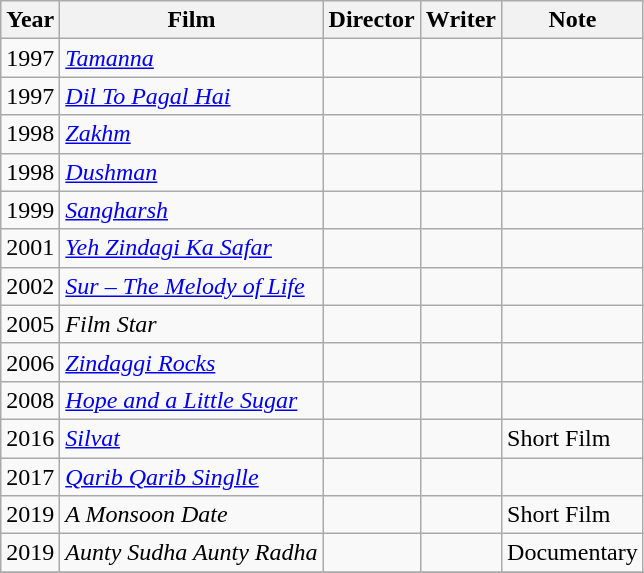<table class="wikitable">
<tr>
<th>Year</th>
<th>Film</th>
<th>Director</th>
<th>Writer</th>
<th>Note</th>
</tr>
<tr>
<td>1997</td>
<td><em><a href='#'>Tamanna</a></em></td>
<td></td>
<td></td>
<td></td>
</tr>
<tr>
<td>1997</td>
<td><em><a href='#'>Dil To Pagal Hai</a></em></td>
<td></td>
<td></td>
<td></td>
</tr>
<tr>
<td>1998</td>
<td><em><a href='#'>Zakhm</a></em></td>
<td></td>
<td></td>
<td></td>
</tr>
<tr>
<td>1998</td>
<td><em><a href='#'>Dushman</a></em></td>
<td></td>
<td></td>
<td></td>
</tr>
<tr>
<td>1999</td>
<td><em><a href='#'>Sangharsh</a></em></td>
<td></td>
<td></td>
<td></td>
</tr>
<tr>
<td>2001</td>
<td><em><a href='#'>Yeh Zindagi Ka Safar</a></em></td>
<td></td>
<td></td>
<td></td>
</tr>
<tr>
<td>2002</td>
<td><em><a href='#'>Sur – The Melody of Life</a></em></td>
<td></td>
<td></td>
<td></td>
</tr>
<tr>
<td>2005</td>
<td><em>Film Star</em></td>
<td></td>
<td></td>
<td></td>
</tr>
<tr>
<td>2006</td>
<td><em><a href='#'>Zindaggi Rocks</a></em></td>
<td></td>
<td></td>
<td></td>
</tr>
<tr>
<td>2008</td>
<td><em><a href='#'>Hope and a Little Sugar</a></em></td>
<td></td>
<td></td>
<td></td>
</tr>
<tr>
<td>2016</td>
<td><em><a href='#'>Silvat</a></em></td>
<td></td>
<td></td>
<td>Short Film</td>
</tr>
<tr>
<td>2017</td>
<td><em><a href='#'>Qarib Qarib Singlle</a></em></td>
<td></td>
<td></td>
<td></td>
</tr>
<tr>
<td>2019</td>
<td><em>A Monsoon Date</em></td>
<td></td>
<td></td>
<td>Short Film</td>
</tr>
<tr>
<td>2019</td>
<td><em>Aunty Sudha Aunty Radha</em></td>
<td></td>
<td></td>
<td>Documentary</td>
</tr>
<tr>
</tr>
</table>
